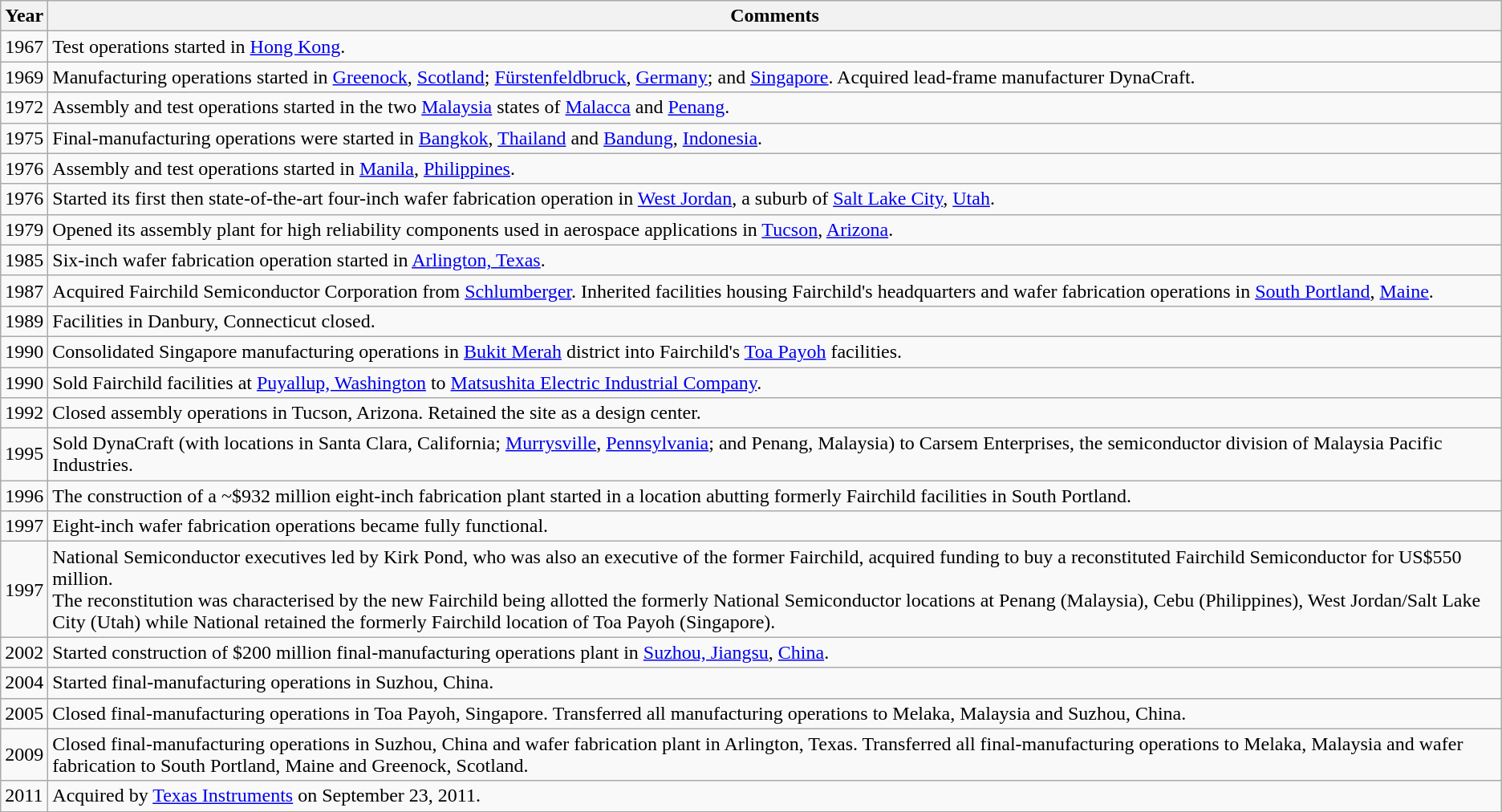<table class="wikitable sortable">
<tr>
<th>Year</th>
<th>Comments</th>
</tr>
<tr>
<td>1967</td>
<td>Test operations started in <a href='#'>Hong Kong</a>.</td>
</tr>
<tr>
<td>1969</td>
<td>Manufacturing operations started in <a href='#'>Greenock</a>, <a href='#'>Scotland</a>; <a href='#'>Fürstenfeldbruck</a>, <a href='#'>Germany</a>; and <a href='#'>Singapore</a>. Acquired lead-frame manufacturer DynaCraft.</td>
</tr>
<tr>
<td>1972</td>
<td>Assembly and test operations started in the two <a href='#'>Malaysia</a> states of <a href='#'>Malacca</a> and <a href='#'>Penang</a>.</td>
</tr>
<tr>
<td>1975</td>
<td>Final-manufacturing operations were started in <a href='#'>Bangkok</a>, <a href='#'>Thailand</a> and <a href='#'>Bandung</a>, <a href='#'>Indonesia</a>.</td>
</tr>
<tr>
<td>1976</td>
<td>Assembly and test operations started in <a href='#'>Manila</a>, <a href='#'>Philippines</a>.</td>
</tr>
<tr>
<td>1976</td>
<td>Started its first then state-of-the-art four-inch wafer fabrication operation in <a href='#'>West Jordan</a>, a suburb of <a href='#'>Salt Lake City</a>, <a href='#'>Utah</a>.</td>
</tr>
<tr>
<td>1979</td>
<td>Opened its assembly plant for high reliability components used in aerospace applications in <a href='#'>Tucson</a>, <a href='#'>Arizona</a>.</td>
</tr>
<tr>
<td>1985</td>
<td>Six-inch wafer fabrication operation started in <a href='#'>Arlington, Texas</a>.</td>
</tr>
<tr>
<td>1987</td>
<td>Acquired Fairchild Semiconductor Corporation from <a href='#'>Schlumberger</a>. Inherited facilities housing Fairchild's headquarters and wafer fabrication operations in <a href='#'>South Portland</a>, <a href='#'>Maine</a>.</td>
</tr>
<tr>
<td>1989</td>
<td>Facilities in Danbury, Connecticut closed.</td>
</tr>
<tr>
<td>1990</td>
<td>Consolidated Singapore manufacturing operations in <a href='#'>Bukit Merah</a> district into Fairchild's <a href='#'>Toa Payoh</a> facilities.</td>
</tr>
<tr>
<td>1990</td>
<td>Sold Fairchild facilities at <a href='#'>Puyallup, Washington</a> to <a href='#'>Matsushita Electric Industrial Company</a>.</td>
</tr>
<tr>
<td>1992</td>
<td>Closed assembly operations in Tucson, Arizona. Retained the site as a design center.</td>
</tr>
<tr>
<td>1995</td>
<td>Sold DynaCraft (with locations in Santa Clara, California; <a href='#'>Murrysville</a>, <a href='#'>Pennsylvania</a>; and Penang, Malaysia) to Carsem Enterprises, the semiconductor division of Malaysia Pacific Industries.</td>
</tr>
<tr>
<td>1996</td>
<td>The construction of a ~$932 million eight-inch fabrication plant started in a location abutting formerly Fairchild facilities in South Portland.</td>
</tr>
<tr>
<td>1997</td>
<td>Eight-inch wafer fabrication operations became fully functional.</td>
</tr>
<tr>
<td>1997</td>
<td>National Semiconductor executives led by Kirk Pond, who was also an executive of the former Fairchild, acquired funding to buy a reconstituted Fairchild Semiconductor for US$550 million.<br>The reconstitution was characterised by the new Fairchild being allotted the formerly National Semiconductor locations at Penang (Malaysia), Cebu (Philippines), West Jordan/Salt Lake City (Utah) while National retained the formerly Fairchild location of Toa Payoh (Singapore).</td>
</tr>
<tr>
<td>2002</td>
<td>Started construction of $200 million final-manufacturing operations plant in <a href='#'>Suzhou, Jiangsu</a>, <a href='#'>China</a>.</td>
</tr>
<tr>
<td>2004</td>
<td>Started final-manufacturing operations in Suzhou, China.</td>
</tr>
<tr>
<td>2005</td>
<td>Closed final-manufacturing operations in Toa Payoh, Singapore. Transferred all manufacturing operations to Melaka, Malaysia and Suzhou, China.</td>
</tr>
<tr>
<td>2009</td>
<td>Closed final-manufacturing operations in Suzhou, China and wafer fabrication plant in Arlington, Texas. Transferred all final-manufacturing operations to Melaka, Malaysia and wafer fabrication to South Portland, Maine and Greenock, Scotland.</td>
</tr>
<tr>
<td>2011</td>
<td>Acquired by <a href='#'>Texas Instruments</a> on September 23, 2011.</td>
</tr>
</table>
